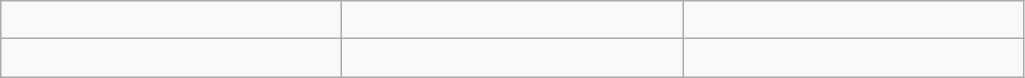<table class="wikitable">
<tr>
<td style="vertical-align:top; width:220px"><br></td>
<td style="vertical-align:top; width:220px"><br></td>
<td style="vertical-align:top; width:220px"><br></td>
</tr>
<tr>
<td style="vertical-align:top; width:220px"><br></td>
<td style="vertical-align:top; width:220px"><br></td>
<td style="vertical-align:top; width:220px"><br></td>
</tr>
</table>
